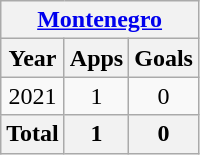<table class="wikitable" style="text-align:center">
<tr>
<th colspan=3><a href='#'>Montenegro</a></th>
</tr>
<tr>
<th>Year</th>
<th>Apps</th>
<th>Goals</th>
</tr>
<tr>
<td>2021</td>
<td>1</td>
<td>0</td>
</tr>
<tr>
<th>Total</th>
<th>1</th>
<th>0</th>
</tr>
</table>
